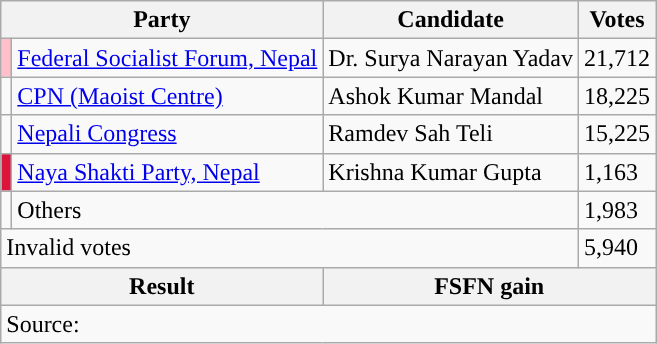<table class="wikitable">
<tr>
<th colspan="2">Party</th>
<th>Candidate</th>
<th>Votes</th>
</tr>
<tr>
<td style="background-color:#ffc0cb"></td>
<td><a href='#'>Federal Socialist Forum, Nepal</a></td>
<td>Dr. Surya Narayan Yadav</td>
<td>21,712</td>
</tr>
<tr>
<td style="background-color:"></td>
<td><a href='#'>CPN (Maoist Centre)</a></td>
<td>Ashok Kumar Mandal</td>
<td>18,225</td>
</tr>
<tr>
<td style="background-color:"></td>
<td><a href='#'>Nepali Congress</a></td>
<td>Ramdev Sah Teli</td>
<td>15,225</td>
</tr>
<tr>
<td style="background-color:crimson"></td>
<td><a href='#'>Naya Shakti Party, Nepal</a></td>
<td>Krishna Kumar Gupta</td>
<td>1,163</td>
</tr>
<tr>
<td></td>
<td colspan="2">Others</td>
<td>1,983</td>
</tr>
<tr>
<td colspan="3">Invalid votes</td>
<td>5,940</td>
</tr>
<tr>
<th colspan="2">Result</th>
<th colspan="2">FSFN gain</th>
</tr>
<tr>
<td colspan="4">Source: </td>
</tr>
</table>
